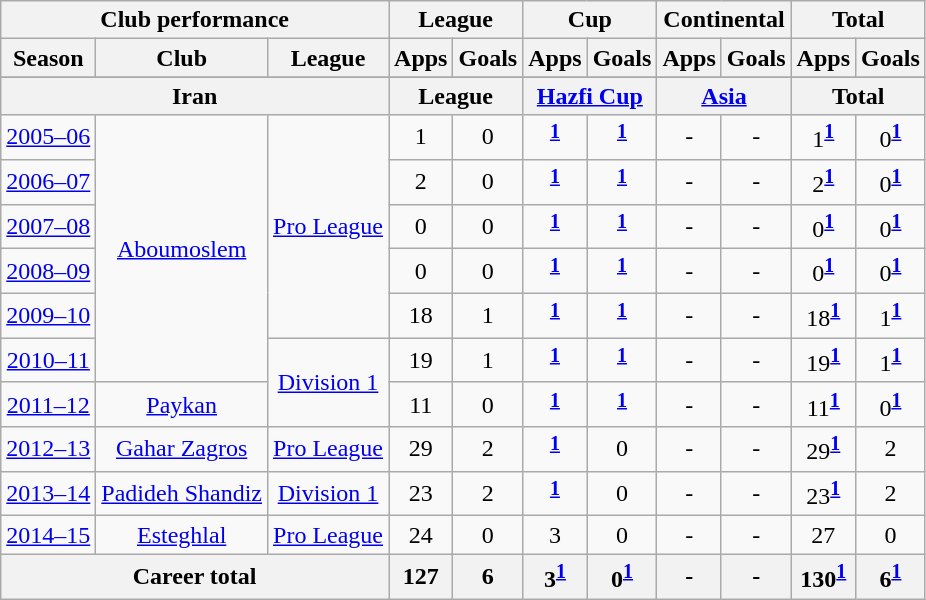<table class="wikitable" style="text-align:center">
<tr>
<th colspan=3>Club performance</th>
<th colspan=2>League</th>
<th colspan=2>Cup</th>
<th colspan=2>Continental</th>
<th colspan=2>Total</th>
</tr>
<tr>
<th>Season</th>
<th>Club</th>
<th>League</th>
<th>Apps</th>
<th>Goals</th>
<th>Apps</th>
<th>Goals</th>
<th>Apps</th>
<th>Goals</th>
<th>Apps</th>
<th>Goals</th>
</tr>
<tr>
</tr>
<tr>
<th colspan=3>Iran</th>
<th colspan=2>League</th>
<th colspan=2><a href='#'>Hazfi Cup</a></th>
<th colspan=2><a href='#'>Asia</a></th>
<th colspan=2>Total</th>
</tr>
<tr>
<td><a href='#'>2005–06</a></td>
<td rowspan="6"><a href='#'>Aboumoslem</a></td>
<td rowspan="5"><a href='#'>Pro League</a></td>
<td>1</td>
<td>0</td>
<td><sup><strong><a href='#'>1</a></strong></sup></td>
<td><sup><strong><a href='#'>1</a></strong></sup></td>
<td>-</td>
<td>-</td>
<td>1<sup><strong><a href='#'>1</a></strong></sup></td>
<td>0<sup><strong><a href='#'>1</a></strong></sup></td>
</tr>
<tr>
<td><a href='#'>2006–07</a></td>
<td>2</td>
<td>0</td>
<td><sup><strong><a href='#'>1</a></strong></sup></td>
<td><sup><strong><a href='#'>1</a></strong></sup></td>
<td>-</td>
<td>-</td>
<td>2<sup><strong><a href='#'>1</a></strong></sup></td>
<td>0<sup><strong><a href='#'>1</a></strong></sup></td>
</tr>
<tr>
<td><a href='#'>2007–08</a></td>
<td>0</td>
<td>0</td>
<td><sup><strong><a href='#'>1</a></strong></sup></td>
<td><sup><strong><a href='#'>1</a></strong></sup></td>
<td>-</td>
<td>-</td>
<td>0<sup><strong><a href='#'>1</a></strong></sup></td>
<td>0<sup><strong><a href='#'>1</a></strong></sup></td>
</tr>
<tr>
<td><a href='#'>2008–09</a></td>
<td>0</td>
<td>0</td>
<td><sup><strong><a href='#'>1</a></strong></sup></td>
<td><sup><strong><a href='#'>1</a></strong></sup></td>
<td>-</td>
<td>-</td>
<td>0<sup><strong><a href='#'>1</a></strong></sup></td>
<td>0<sup><strong><a href='#'>1</a></strong></sup></td>
</tr>
<tr>
<td><a href='#'>2009–10</a></td>
<td>18</td>
<td>1</td>
<td><sup><strong><a href='#'>1</a></strong></sup></td>
<td><sup><strong><a href='#'>1</a></strong></sup></td>
<td>-</td>
<td>-</td>
<td>18<sup><strong><a href='#'>1</a></strong></sup></td>
<td>1<sup><strong><a href='#'>1</a></strong></sup></td>
</tr>
<tr>
<td><a href='#'>2010–11</a></td>
<td rowspan="2"><a href='#'>Division 1</a></td>
<td>19</td>
<td>1</td>
<td><sup><strong><a href='#'>1</a></strong></sup></td>
<td><sup><strong><a href='#'>1</a></strong></sup></td>
<td>-</td>
<td>-</td>
<td>19<sup><strong><a href='#'>1</a></strong></sup></td>
<td>1<sup><strong><a href='#'>1</a></strong></sup></td>
</tr>
<tr>
<td><a href='#'>2011–12</a></td>
<td rowspan="1"><a href='#'>Paykan</a></td>
<td>11</td>
<td>0</td>
<td><sup><strong><a href='#'>1</a></strong></sup></td>
<td><sup><strong><a href='#'>1</a></strong></sup></td>
<td>-</td>
<td>-</td>
<td>11<sup><strong><a href='#'>1</a></strong></sup></td>
<td>0<sup><strong><a href='#'>1</a></strong></sup></td>
</tr>
<tr>
<td><a href='#'>2012–13</a></td>
<td rowspan="1"><a href='#'>Gahar Zagros</a></td>
<td rowspan="1"><a href='#'>Pro League</a></td>
<td>29</td>
<td>2</td>
<td><sup><strong><a href='#'>1</a></strong></sup></td>
<td>0</td>
<td>-</td>
<td>-</td>
<td>29<sup><strong><a href='#'>1</a></strong></sup></td>
<td>2</td>
</tr>
<tr>
<td><a href='#'>2013–14</a></td>
<td rowspan="1"><a href='#'>Padideh Shandiz</a></td>
<td rowspan="1"><a href='#'>Division 1</a></td>
<td>23</td>
<td>2</td>
<td><sup><strong><a href='#'>1</a></strong></sup></td>
<td>0</td>
<td>-</td>
<td>-</td>
<td>23<sup><strong><a href='#'>1</a></strong></sup></td>
<td>2</td>
</tr>
<tr>
<td><a href='#'>2014–15</a></td>
<td rowspan="1"><a href='#'>Esteghlal</a></td>
<td rowspan="1"><a href='#'>Pro League</a></td>
<td>24</td>
<td>0</td>
<td>3</td>
<td>0</td>
<td>-</td>
<td>-</td>
<td>27</td>
<td>0</td>
</tr>
<tr>
<th colspan=3>Career total</th>
<th>127</th>
<th>6</th>
<th>3<sup><strong><a href='#'>1</a></strong></sup></th>
<th>0<sup><strong><a href='#'>1</a></strong></sup></th>
<th>-</th>
<th>-</th>
<th>130<sup><strong><a href='#'>1</a></strong></sup></th>
<th>6<sup><strong><a href='#'>1</a></strong></sup></th>
</tr>
</table>
